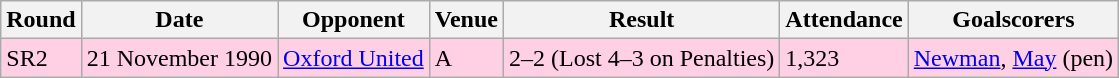<table class="wikitable">
<tr>
<th>Round</th>
<th>Date</th>
<th>Opponent</th>
<th>Venue</th>
<th>Result</th>
<th>Attendance</th>
<th>Goalscorers</th>
</tr>
<tr style="background-color: #ffd0e3;">
<td>SR2</td>
<td>21 November 1990</td>
<td><a href='#'>Oxford United</a></td>
<td>A</td>
<td>2–2 (Lost 4–3 on Penalties)</td>
<td>1,323</td>
<td><a href='#'>Newman</a>, <a href='#'>May</a> (pen)</td>
</tr>
</table>
